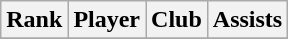<table class="wikitable" style="text-align:center">
<tr>
<th>Rank</th>
<th>Player</th>
<th>Club</th>
<th>Assists</th>
</tr>
<tr>
</tr>
</table>
